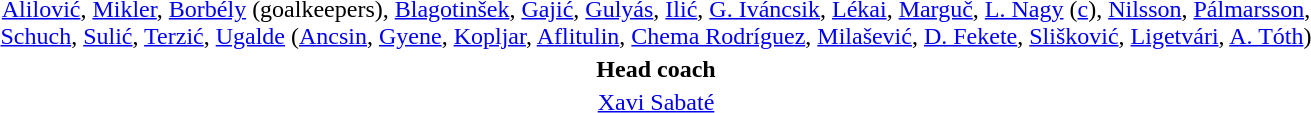<table style="text-align: center; margin-top: 1em; margin-left: auto; margin-right: auto">
<tr>
<td><a href='#'>Alilović</a>, <a href='#'>Mikler</a>, <a href='#'>Borbély</a> (goalkeepers), <a href='#'>Blagotinšek</a>, <a href='#'>Gajić</a>, <a href='#'>Gulyás</a>, <a href='#'>Ilić</a>, <a href='#'>G. Iváncsik</a>, <a href='#'>Lékai</a>, <a href='#'>Marguč</a>, <a href='#'>L. Nagy</a> (<a href='#'>c</a>), <a href='#'>Nilsson</a>, <a href='#'>Pálmarsson</a>,<br><a href='#'>Schuch</a>, <a href='#'>Sulić</a>, <a href='#'>Terzić</a>, <a href='#'>Ugalde</a> (<a href='#'>Ancsin</a>, <a href='#'>Gyene</a>, <a href='#'>Kopljar</a>, <a href='#'>Aflitulin</a>, <a href='#'>Chema Rodríguez</a>, <a href='#'>Milašević</a>, <a href='#'>D. Fekete</a>, <a href='#'>Slišković</a>, <a href='#'>Ligetvári</a>, <a href='#'>A. Tóth</a>)</td>
</tr>
<tr>
<td><strong>Head coach</strong></td>
</tr>
<tr>
<td><a href='#'>Xavi Sabaté</a></td>
</tr>
</table>
